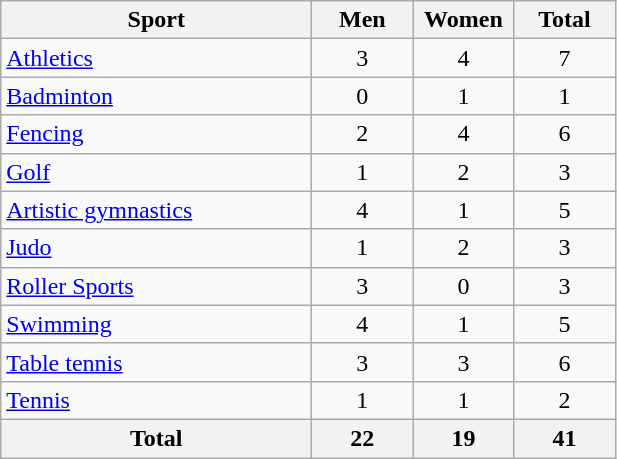<table class="wikitable" style="text-align:center">
<tr>
<th width=200>Sport</th>
<th width=60>Men</th>
<th width=60>Women</th>
<th width=60>Total</th>
</tr>
<tr>
<td align=left><a href='#'>Athletics</a></td>
<td>3</td>
<td>4</td>
<td>7</td>
</tr>
<tr>
<td align=left><a href='#'>Badminton</a></td>
<td>0</td>
<td>1</td>
<td>1</td>
</tr>
<tr>
<td align=left><a href='#'>Fencing</a></td>
<td>2</td>
<td>4</td>
<td>6</td>
</tr>
<tr>
<td align=left><a href='#'>Golf</a></td>
<td>1</td>
<td>2</td>
<td>3</td>
</tr>
<tr>
<td align=left><a href='#'>Artistic gymnastics</a></td>
<td>4</td>
<td>1</td>
<td>5</td>
</tr>
<tr>
<td align=left><a href='#'>Judo</a></td>
<td>1</td>
<td>2</td>
<td>3</td>
</tr>
<tr>
<td align=left><a href='#'>Roller Sports</a></td>
<td>3</td>
<td>0</td>
<td>3</td>
</tr>
<tr>
<td align=left><a href='#'>Swimming</a></td>
<td>4</td>
<td>1</td>
<td>5</td>
</tr>
<tr>
<td align=left><a href='#'>Table tennis</a></td>
<td>3</td>
<td>3</td>
<td>6</td>
</tr>
<tr>
<td align=left><a href='#'>Tennis</a></td>
<td>1</td>
<td>1</td>
<td>2</td>
</tr>
<tr>
<th align=left>Total</th>
<th>22</th>
<th>19</th>
<th>41</th>
</tr>
</table>
